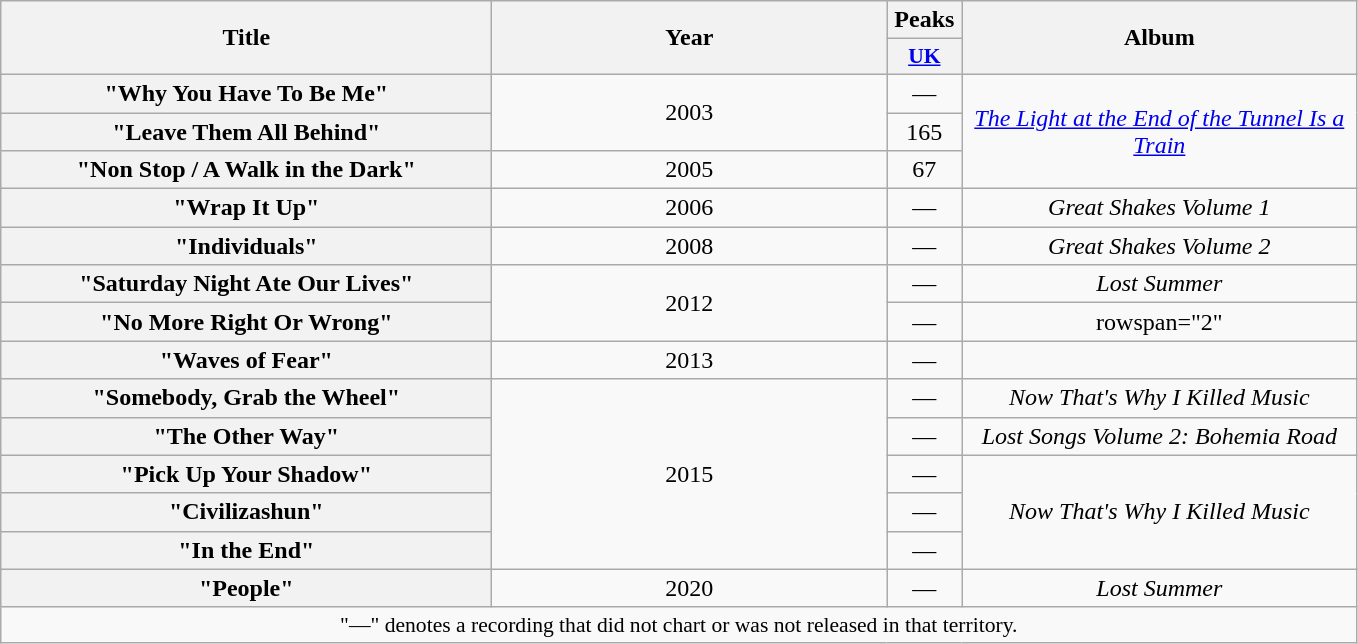<table class="wikitable plainrowheaders" style="text-align:center;">
<tr>
<th scope="col" rowspan="2" style="width:20em;">Title</th>
<th scope="col" rowspan="2" style="width:3em;">Year</th>
<th scope="col" colspan="1">Peaks</th>
<th scope="col" rowspan="2" style="width:16em;">Album</th>
</tr>
<tr>
<th scope="col" style="width:3em;font-size:90%;"><a href='#'>UK</a></th>
</tr>
<tr>
<th scope="row">"Why You Have To Be Me"<br></th>
<td rowspan="2" style="width:16em;">2003</td>
<td>—</td>
<td rowspan="3" style="width:16em;"><em><a href='#'>The Light at the End of the Tunnel Is a Train</a></em></td>
</tr>
<tr>
<th scope="row">"Leave Them All Behind"</th>
<td>165</td>
</tr>
<tr>
<th scope="row">"Non Stop / A Walk in the Dark"</th>
<td>2005</td>
<td>67</td>
</tr>
<tr>
<th scope="row">"Wrap It Up"</th>
<td>2006</td>
<td>—</td>
<td style="width:16em;"><em>Great Shakes Volume 1</em></td>
</tr>
<tr>
<th scope="row">"Individuals"</th>
<td>2008</td>
<td>—</td>
<td style="width:16em;"><em>Great Shakes Volume 2</em></td>
</tr>
<tr>
<th scope="row">"Saturday Night Ate Our Lives"</th>
<td rowspan="2" style="width:16em;">2012</td>
<td>—</td>
<td style="width:16em;"><em>Lost Summer</em></td>
</tr>
<tr>
<th scope="row">"No More Right Or Wrong"</th>
<td>—</td>
<td>rowspan="2" </td>
</tr>
<tr>
<th scope="row">"Waves of Fear"</th>
<td>2013</td>
<td>—</td>
</tr>
<tr>
<th scope="row">"Somebody, Grab the Wheel"</th>
<td rowspan="5" style="width:16em;">2015</td>
<td>—</td>
<td><em>Now That's Why I Killed Music</em><br></td>
</tr>
<tr>
<th scope="row">"The Other Way"</th>
<td>—</td>
<td><em>Lost Songs Volume 2: Bohemia Road</em></td>
</tr>
<tr>
<th scope="row">"Pick Up Your Shadow"</th>
<td>—</td>
<td rowspan="3" style="width:16em;"><em>Now That's Why I Killed Music</em></td>
</tr>
<tr>
<th scope="row">"Civilizashun"<br></th>
<td>—</td>
</tr>
<tr>
<th scope="row">"In the End"</th>
<td>—</td>
</tr>
<tr>
<th scope="row">"People"</th>
<td>2020</td>
<td>—</td>
<td><em>Lost Summer</em></td>
</tr>
<tr>
<td colspan="4" style="font-size:90%">"—" denotes a recording that did not chart or was not released in that territory.</td>
</tr>
</table>
